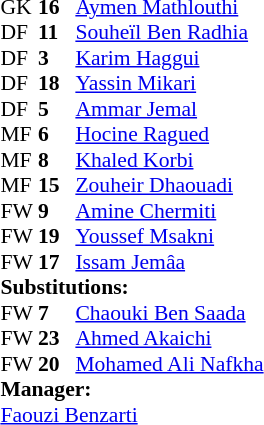<table style="font-size: 90%" cellspacing="0" cellpadding="0" align="center">
<tr>
<th width=25></th>
<th width=25></th>
</tr>
<tr>
<td>GK</td>
<td><strong>16</strong></td>
<td><a href='#'>Aymen Mathlouthi</a></td>
</tr>
<tr>
<td>DF</td>
<td><strong>11</strong></td>
<td><a href='#'>Souheïl Ben Radhia</a></td>
<td></td>
</tr>
<tr>
<td>DF</td>
<td><strong>3</strong></td>
<td><a href='#'>Karim Haggui</a></td>
</tr>
<tr>
<td>DF</td>
<td><strong>18</strong></td>
<td><a href='#'>Yassin Mikari</a></td>
</tr>
<tr>
<td>DF</td>
<td><strong>5</strong></td>
<td><a href='#'>Ammar Jemal</a></td>
</tr>
<tr>
<td>MF</td>
<td><strong>6</strong></td>
<td><a href='#'>Hocine Ragued</a></td>
</tr>
<tr>
<td>MF</td>
<td><strong>8</strong></td>
<td><a href='#'>Khaled Korbi</a></td>
</tr>
<tr>
<td>MF</td>
<td><strong>15</strong></td>
<td><a href='#'>Zouheir Dhaouadi</a></td>
<td></td>
<td></td>
</tr>
<tr>
<td>FW</td>
<td><strong>9</strong></td>
<td><a href='#'>Amine Chermiti</a></td>
<td></td>
<td></td>
</tr>
<tr>
<td>FW</td>
<td><strong>19</strong></td>
<td><a href='#'>Youssef Msakni</a></td>
<td></td>
<td></td>
</tr>
<tr>
<td>FW</td>
<td><strong>17</strong></td>
<td><a href='#'>Issam Jemâa</a></td>
</tr>
<tr>
<td colspan=3><strong>Substitutions:</strong></td>
</tr>
<tr>
<td>FW</td>
<td><strong>7</strong></td>
<td><a href='#'>Chaouki Ben Saada</a></td>
<td></td>
<td></td>
</tr>
<tr>
<td>FW</td>
<td><strong>23 </strong></td>
<td><a href='#'>Ahmed Akaichi</a></td>
<td></td>
<td></td>
</tr>
<tr>
<td>FW</td>
<td><strong>20</strong></td>
<td><a href='#'>Mohamed Ali Nafkha</a></td>
<td></td>
<td></td>
</tr>
<tr>
<td colspan=3><strong>Manager:</strong></td>
</tr>
<tr>
<td colspan=4><a href='#'>Faouzi Benzarti</a></td>
</tr>
</table>
